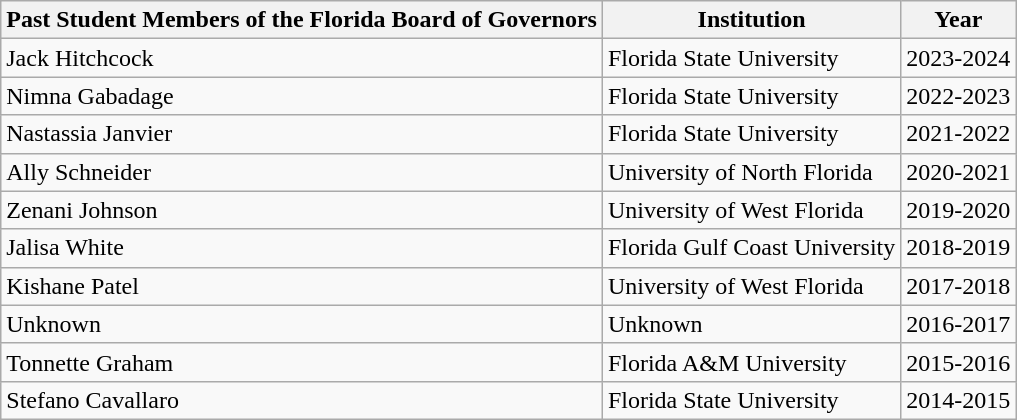<table class="wikitable">
<tr>
<th>Past Student Members of the Florida Board of Governors</th>
<th>Institution</th>
<th>Year</th>
</tr>
<tr>
<td>Jack Hitchcock</td>
<td>Florida State University</td>
<td>2023-2024</td>
</tr>
<tr>
<td>Nimna Gabadage</td>
<td>Florida State University</td>
<td>2022-2023</td>
</tr>
<tr>
<td>Nastassia Janvier</td>
<td>Florida State University</td>
<td>2021-2022</td>
</tr>
<tr>
<td>Ally Schneider</td>
<td>University of North Florida</td>
<td>2020-2021</td>
</tr>
<tr>
<td>Zenani Johnson</td>
<td>University of West Florida</td>
<td>2019-2020</td>
</tr>
<tr>
<td>Jalisa White</td>
<td>Florida Gulf Coast University</td>
<td>2018-2019</td>
</tr>
<tr>
<td>Kishane Patel</td>
<td>University of West Florida</td>
<td>2017-2018</td>
</tr>
<tr>
<td>Unknown</td>
<td>Unknown</td>
<td>2016-2017</td>
</tr>
<tr>
<td>Tonnette Graham</td>
<td>Florida A&M University</td>
<td>2015-2016</td>
</tr>
<tr>
<td>Stefano Cavallaro</td>
<td>Florida State University</td>
<td>2014-2015</td>
</tr>
</table>
